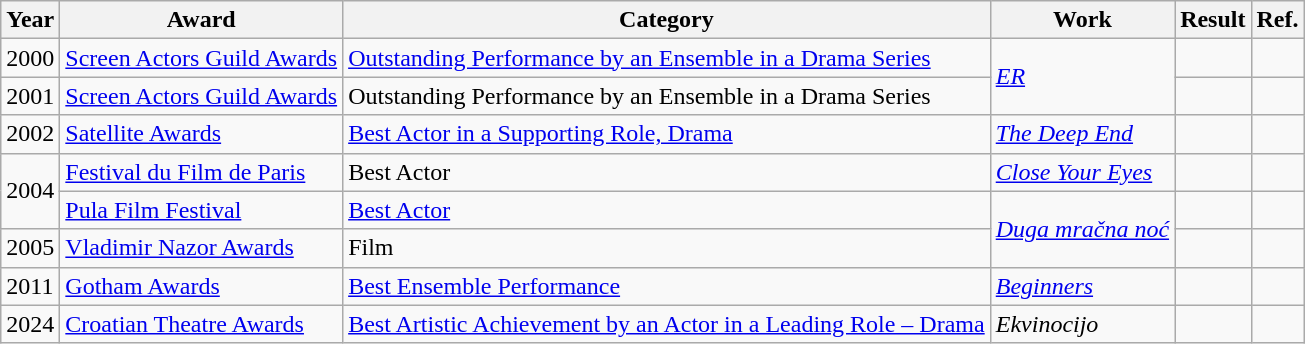<table class="wikitable">
<tr>
<th>Year</th>
<th>Award</th>
<th>Category</th>
<th>Work</th>
<th>Result</th>
<th>Ref.</th>
</tr>
<tr>
<td>2000</td>
<td><a href='#'>Screen Actors Guild Awards</a></td>
<td><a href='#'>Outstanding Performance by an Ensemble in a Drama Series</a></td>
<td rowspan="2"><em><a href='#'>ER</a></em></td>
<td></td>
<td align="center"></td>
</tr>
<tr>
<td>2001</td>
<td><a href='#'>Screen Actors Guild Awards</a></td>
<td>Outstanding Performance by an Ensemble in a Drama Series</td>
<td></td>
<td align="center"></td>
</tr>
<tr>
<td>2002</td>
<td><a href='#'>Satellite Awards</a></td>
<td><a href='#'>Best Actor in a Supporting Role, Drama</a></td>
<td><em><a href='#'>The Deep End</a></em></td>
<td></td>
<td align="center"></td>
</tr>
<tr>
<td rowspan="2">2004</td>
<td><a href='#'>Festival du Film de Paris</a></td>
<td>Best Actor</td>
<td><em><a href='#'>Close Your Eyes</a></em></td>
<td></td>
<td align="center"></td>
</tr>
<tr>
<td><a href='#'>Pula Film Festival</a></td>
<td><a href='#'>Best Actor</a></td>
<td rowspan="2"><em><a href='#'>Duga mračna noć</a></em></td>
<td></td>
<td align="center"></td>
</tr>
<tr>
<td>2005</td>
<td><a href='#'>Vladimir Nazor Awards</a></td>
<td>Film</td>
<td></td>
<td align="center"></td>
</tr>
<tr>
<td>2011</td>
<td><a href='#'>Gotham Awards</a></td>
<td><a href='#'>Best Ensemble Performance</a></td>
<td><em><a href='#'>Beginners</a></em></td>
<td></td>
<td align="center"></td>
</tr>
<tr>
<td>2024</td>
<td><a href='#'>Croatian Theatre Awards</a></td>
<td><a href='#'>Best Artistic Achievement by an Actor in a Leading Role – Drama</a></td>
<td><em>Ekvinocijo</em></td>
<td></td>
<td align="center"></td>
</tr>
</table>
